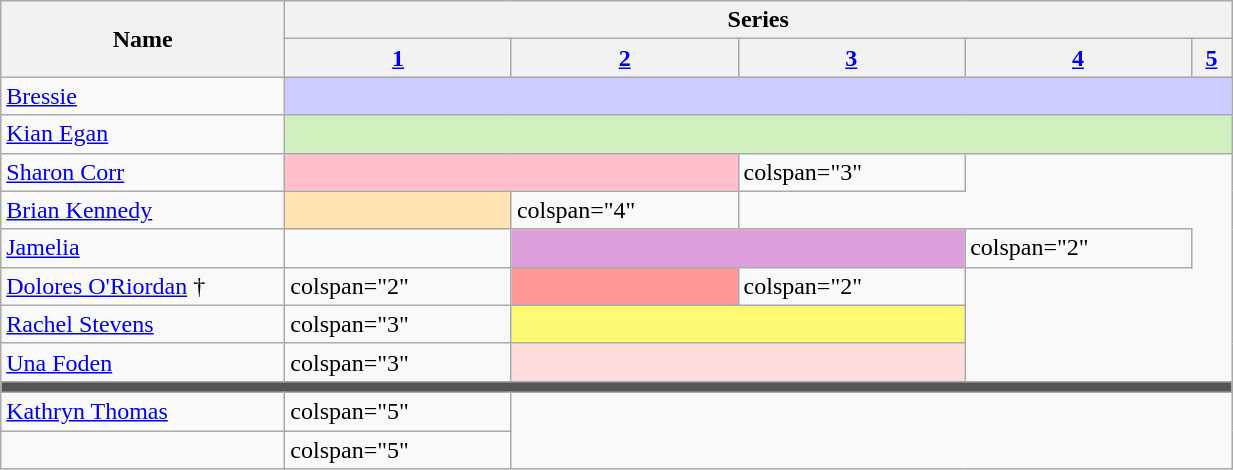<table class="wikitable plainrowheaders" style="width:65%">
<tr>
<th scope="col" style="width:15%" rowspan="2">Name</th>
<th scope="col" style="width:50%" colspan="5">Series</th>
</tr>
<tr>
<th><a href='#'>1</a></th>
<th><a href='#'>2</a></th>
<th><a href='#'>3</a></th>
<th><a href='#'>4</a></th>
<th><a href='#'>5</a></th>
</tr>
<tr>
<td><a href='#'>Bressie</a></td>
<td colspan="5" style="background:#ccccff"></td>
</tr>
<tr>
<td><a href='#'>Kian Egan</a></td>
<td colspan="5" style="background:#d0f0c0"></td>
</tr>
<tr>
<td><a href='#'>Sharon Corr</a></td>
<td colspan="2" style="background:pink"></td>
<td>colspan="3" </td>
</tr>
<tr>
<td><a href='#'>Brian Kennedy</a></td>
<td style="background:#ffe5b4"></td>
<td>colspan="4" </td>
</tr>
<tr>
<td><a href='#'>Jamelia</a></td>
<td></td>
<td colspan="2" style="background:#dda0dd"></td>
<td>colspan="2" </td>
</tr>
<tr>
<td><a href='#'>Dolores O'Riordan</a> †</td>
<td>colspan="2" </td>
<td style="background:#ff9999"></td>
<td>colspan="2" </td>
</tr>
<tr>
<td><a href='#'>Rachel Stevens</a></td>
<td>colspan="3" </td>
<td colspan="2" style="background:#fffa73"></td>
</tr>
<tr>
<td><a href='#'>Una Foden</a></td>
<td>colspan="3" </td>
<td colspan="2" style="background:#ffdddd"></td>
</tr>
<tr>
<td colspan="10" style="background:#555"></td>
</tr>
<tr>
<td><a href='#'>Kathryn Thomas</a></td>
<td>colspan="5" </td>
</tr>
<tr>
<td></td>
<td>colspan="5" </td>
</tr>
</table>
